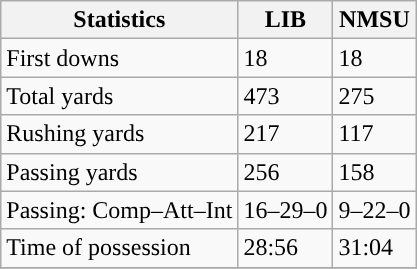<table class="wikitable" style="float: left;">
<tr>
<th>Statistics</th>
<th>LIB</th>
<th>NMSU</th>
</tr>
<tr>
<td>First downs</td>
<td>18</td>
<td>18</td>
</tr>
<tr>
<td>Total yards</td>
<td>473</td>
<td>275</td>
</tr>
<tr>
<td>Rushing yards</td>
<td>217</td>
<td>117</td>
</tr>
<tr>
<td>Passing yards</td>
<td>256</td>
<td>158</td>
</tr>
<tr>
<td>Passing: Comp–Att–Int</td>
<td>16–29–0</td>
<td>9–22–0</td>
</tr>
<tr>
<td>Time of possession</td>
<td>28:56</td>
<td>31:04</td>
</tr>
<tr>
</tr>
</table>
